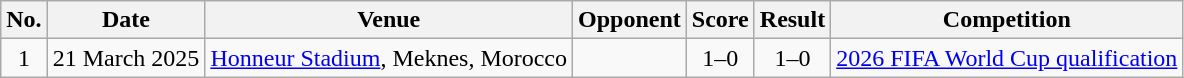<table class="wikitable sortable">
<tr>
<th scope=col>No.</th>
<th scope=col>Date</th>
<th scope=col>Venue</th>
<th scope=col>Opponent</th>
<th scope=col>Score</th>
<th scope=col>Result</th>
<th scope=col>Competition</th>
</tr>
<tr>
<td align=center>1</td>
<td>21 March 2025</td>
<td><a href='#'>Honneur Stadium</a>, Meknes, Morocco</td>
<td></td>
<td align=center>1–0</td>
<td align=center>1–0</td>
<td><a href='#'>2026 FIFA World Cup qualification</a></td>
</tr>
</table>
